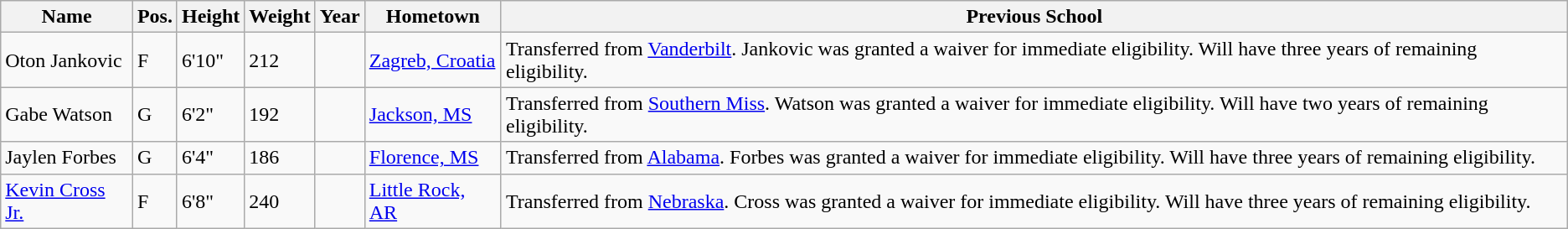<table class="wikitable sortable" border="1">
<tr>
<th>Name</th>
<th>Pos.</th>
<th>Height</th>
<th>Weight</th>
<th>Year</th>
<th>Hometown</th>
<th class="unsortable">Previous School</th>
</tr>
<tr>
<td>Oton Jankovic</td>
<td>F</td>
<td>6'10"</td>
<td>212</td>
<td></td>
<td><a href='#'>Zagreb, Croatia</a></td>
<td>Transferred from <a href='#'>Vanderbilt</a>. Jankovic was granted a waiver for immediate eligibility. Will have three years of remaining eligibility.</td>
</tr>
<tr>
<td>Gabe Watson</td>
<td>G</td>
<td>6'2"</td>
<td>192</td>
<td></td>
<td><a href='#'>Jackson, MS</a></td>
<td>Transferred from <a href='#'>Southern Miss</a>. Watson was granted a waiver for immediate eligibility. Will have two years of remaining eligibility.</td>
</tr>
<tr>
<td>Jaylen Forbes</td>
<td>G</td>
<td>6'4"</td>
<td>186</td>
<td></td>
<td><a href='#'>Florence, MS</a></td>
<td>Transferred from <a href='#'>Alabama</a>. Forbes was granted a waiver for immediate eligibility.  Will have three years of remaining eligibility.</td>
</tr>
<tr>
<td><a href='#'>Kevin Cross Jr.</a></td>
<td>F</td>
<td>6'8"</td>
<td>240</td>
<td></td>
<td><a href='#'>Little Rock, AR</a></td>
<td>Transferred from <a href='#'>Nebraska</a>. Cross was granted a waiver for immediate eligibility.  Will have three years of remaining eligibility.</td>
</tr>
</table>
